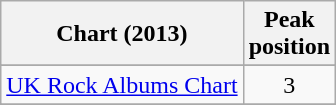<table class="wikitable">
<tr>
<th>Chart (2013)</th>
<th>Peak<br>position</th>
</tr>
<tr>
</tr>
<tr>
<td><a href='#'>UK Rock Albums Chart</a></td>
<td style="text-align:center">3</td>
</tr>
<tr>
</tr>
<tr>
</tr>
<tr>
</tr>
<tr>
</tr>
<tr>
</tr>
</table>
